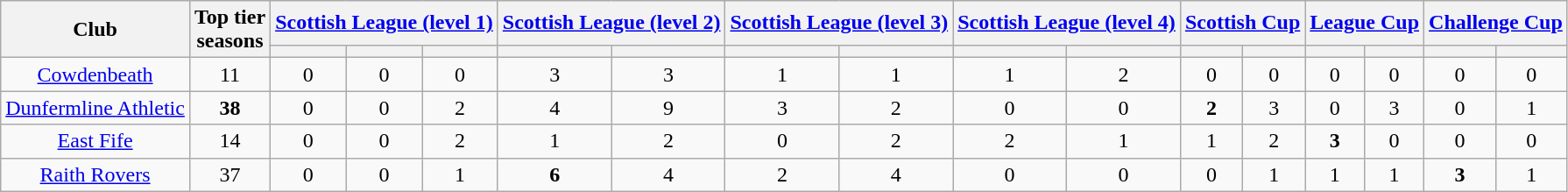<table class="wikitable" style="text-align:center">
<tr>
<th rowspan=2>Club</th>
<th rowspan=2>Top tier<br>seasons</th>
<th colspan=3><a href='#'>Scottish League (level 1)</a></th>
<th colspan=2><a href='#'>Scottish League (level 2)</a></th>
<th colspan=2><a href='#'>Scottish League (level 3)</a></th>
<th colspan=2><a href='#'>Scottish League (level 4)</a></th>
<th colspan=2><a href='#'>Scottish Cup</a></th>
<th colspan=2><a href='#'>League Cup</a></th>
<th colspan=2><a href='#'>Challenge Cup</a></th>
</tr>
<tr>
<th></th>
<th></th>
<th></th>
<th></th>
<th></th>
<th></th>
<th></th>
<th></th>
<th></th>
<th></th>
<th></th>
<th></th>
<th></th>
<th></th>
<th></th>
</tr>
<tr>
<td><a href='#'>Cowdenbeath</a></td>
<td>11</td>
<td>0</td>
<td>0</td>
<td>0</td>
<td>3</td>
<td>3</td>
<td>1</td>
<td>1</td>
<td>1</td>
<td>2</td>
<td>0</td>
<td>0</td>
<td>0</td>
<td>0</td>
<td>0</td>
<td>0</td>
</tr>
<tr>
<td><a href='#'>Dunfermline Athletic</a></td>
<td><strong>38</strong></td>
<td>0</td>
<td>0</td>
<td>2</td>
<td>4</td>
<td>9</td>
<td>3</td>
<td>2</td>
<td>0</td>
<td>0</td>
<td><strong>2</strong></td>
<td>3</td>
<td>0</td>
<td>3</td>
<td>0</td>
<td>1</td>
</tr>
<tr>
<td><a href='#'>East Fife</a></td>
<td>14</td>
<td>0</td>
<td>0</td>
<td>2</td>
<td>1</td>
<td>2</td>
<td>0</td>
<td>2</td>
<td>2</td>
<td>1</td>
<td>1</td>
<td>2</td>
<td><strong>3</strong></td>
<td>0</td>
<td>0</td>
<td>0</td>
</tr>
<tr>
<td><a href='#'>Raith Rovers</a></td>
<td>37</td>
<td>0</td>
<td>0</td>
<td>1</td>
<td><strong>6</strong></td>
<td>4</td>
<td>2</td>
<td>4</td>
<td>0</td>
<td>0</td>
<td>0</td>
<td>1</td>
<td>1</td>
<td>1</td>
<td><strong>3</strong></td>
<td>1</td>
</tr>
</table>
